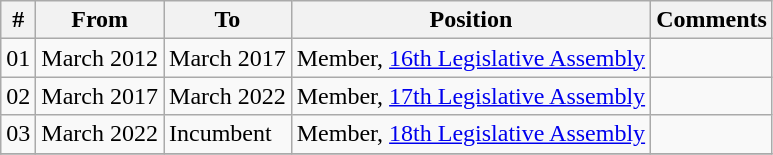<table class="wikitable sortable">
<tr>
<th>#</th>
<th>From</th>
<th>To</th>
<th>Position</th>
<th>Comments</th>
</tr>
<tr>
<td>01</td>
<td>March 2012</td>
<td>March 2017</td>
<td>Member, <a href='#'>16th Legislative Assembly</a></td>
<td></td>
</tr>
<tr>
<td>02</td>
<td>March 2017</td>
<td>March 2022</td>
<td>Member, <a href='#'>17th Legislative Assembly</a></td>
<td></td>
</tr>
<tr>
<td>03</td>
<td>March 2022</td>
<td>Incumbent</td>
<td>Member, <a href='#'>18th Legislative Assembly</a></td>
<td></td>
</tr>
<tr>
</tr>
</table>
